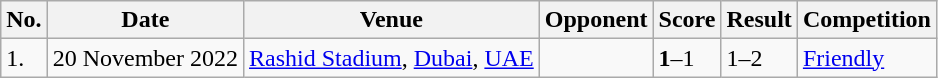<table class="wikitable">
<tr>
<th>No.</th>
<th>Date</th>
<th>Venue</th>
<th>Opponent</th>
<th>Score</th>
<th>Result</th>
<th>Competition</th>
</tr>
<tr>
<td>1.</td>
<td>20 November 2022</td>
<td><a href='#'>Rashid Stadium</a>, <a href='#'>Dubai</a>, <a href='#'>UAE</a></td>
<td></td>
<td><strong>1</strong>–1</td>
<td>1–2</td>
<td><a href='#'>Friendly</a></td>
</tr>
</table>
